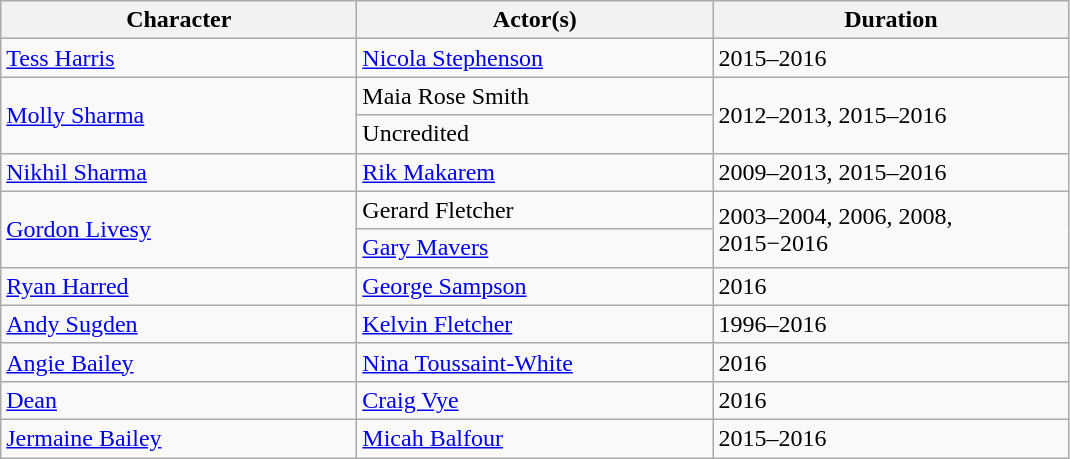<table class="wikitable">
<tr>
<th scope="col" width="230">Character</th>
<th scope="col" width="230">Actor(s)</th>
<th scope="col" width="230">Duration</th>
</tr>
<tr>
<td><a href='#'>Tess Harris</a></td>
<td><a href='#'>Nicola Stephenson</a></td>
<td>2015–2016</td>
</tr>
<tr>
<td rowspan="2"><a href='#'>Molly Sharma</a></td>
<td>Maia Rose Smith</td>
<td rowspan="2">2012–2013, 2015–2016</td>
</tr>
<tr>
<td>Uncredited</td>
</tr>
<tr>
<td><a href='#'>Nikhil Sharma</a></td>
<td><a href='#'>Rik Makarem</a></td>
<td>2009–2013, 2015–2016</td>
</tr>
<tr>
<td rowspan="2"><a href='#'>Gordon Livesy</a></td>
<td>Gerard Fletcher</td>
<td rowspan="2">2003–2004, 2006, 2008, 2015−2016</td>
</tr>
<tr>
<td><a href='#'>Gary Mavers</a></td>
</tr>
<tr>
<td><a href='#'>Ryan Harred</a></td>
<td><a href='#'>George Sampson</a></td>
<td>2016</td>
</tr>
<tr>
<td><a href='#'>Andy Sugden</a></td>
<td><a href='#'>Kelvin Fletcher</a></td>
<td>1996–2016</td>
</tr>
<tr>
<td><a href='#'>Angie Bailey</a></td>
<td><a href='#'>Nina Toussaint-White</a></td>
<td>2016</td>
</tr>
<tr>
<td><a href='#'>Dean</a></td>
<td><a href='#'>Craig Vye</a></td>
<td>2016</td>
</tr>
<tr>
<td><a href='#'>Jermaine Bailey</a></td>
<td><a href='#'>Micah Balfour</a></td>
<td>2015–2016</td>
</tr>
</table>
